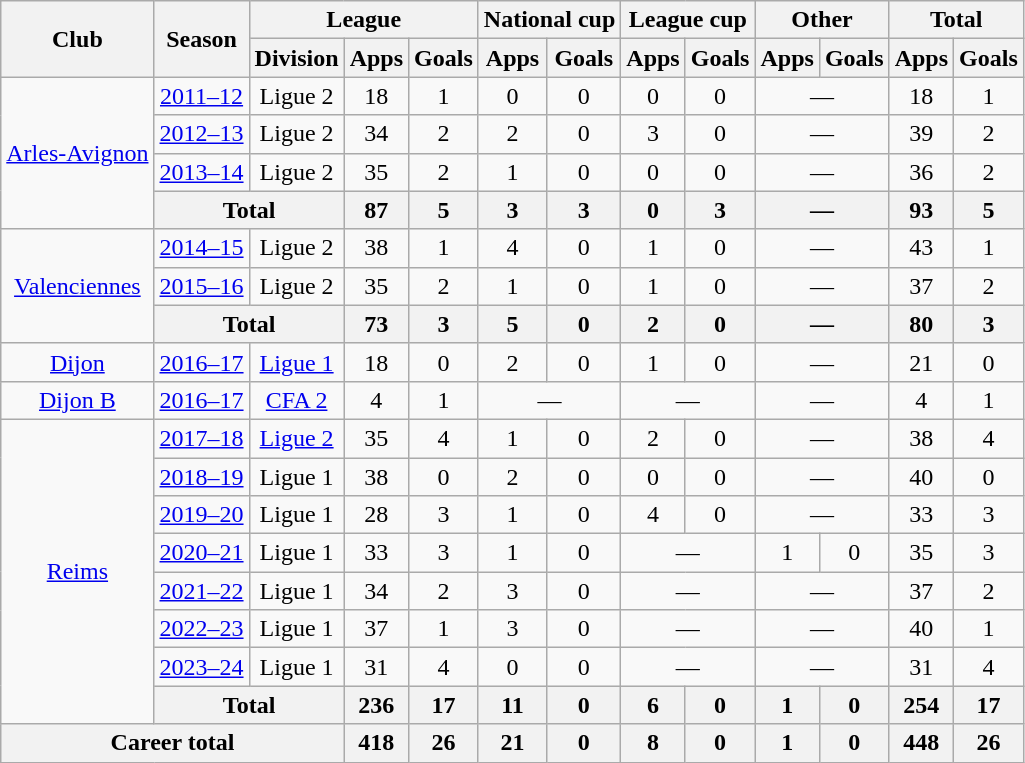<table class="wikitable" style="text-align: center">
<tr>
<th rowspan="2">Club</th>
<th rowspan="2">Season</th>
<th colspan="3">League</th>
<th colspan="2">National cup</th>
<th colspan="2">League cup</th>
<th colspan="2">Other</th>
<th colspan="2">Total</th>
</tr>
<tr>
<th>Division</th>
<th>Apps</th>
<th>Goals</th>
<th>Apps</th>
<th>Goals</th>
<th>Apps</th>
<th>Goals</th>
<th>Apps</th>
<th>Goals</th>
<th>Apps</th>
<th>Goals</th>
</tr>
<tr>
<td rowspan="4"><a href='#'>Arles-Avignon</a></td>
<td><a href='#'>2011–12</a></td>
<td>Ligue 2</td>
<td>18</td>
<td>1</td>
<td>0</td>
<td>0</td>
<td>0</td>
<td>0</td>
<td colspan="2">—</td>
<td>18</td>
<td>1</td>
</tr>
<tr>
<td><a href='#'>2012–13</a></td>
<td>Ligue 2</td>
<td>34</td>
<td>2</td>
<td>2</td>
<td>0</td>
<td>3</td>
<td>0</td>
<td colspan="2">—</td>
<td>39</td>
<td>2</td>
</tr>
<tr>
<td><a href='#'>2013–14</a></td>
<td>Ligue 2</td>
<td>35</td>
<td>2</td>
<td>1</td>
<td>0</td>
<td>0</td>
<td>0</td>
<td colspan="2">—</td>
<td>36</td>
<td>2</td>
</tr>
<tr>
<th colspan="2">Total</th>
<th>87</th>
<th>5</th>
<th>3</th>
<th>3</th>
<th>0</th>
<th>3</th>
<th colspan="2">—</th>
<th>93</th>
<th>5</th>
</tr>
<tr>
<td rowspan="3"><a href='#'>Valenciennes</a></td>
<td><a href='#'>2014–15</a></td>
<td>Ligue 2</td>
<td>38</td>
<td>1</td>
<td>4</td>
<td>0</td>
<td>1</td>
<td>0</td>
<td colspan="2">—</td>
<td>43</td>
<td>1</td>
</tr>
<tr>
<td><a href='#'>2015–16</a></td>
<td>Ligue 2</td>
<td>35</td>
<td>2</td>
<td>1</td>
<td>0</td>
<td>1</td>
<td>0</td>
<td colspan="2">—</td>
<td>37</td>
<td>2</td>
</tr>
<tr>
<th colspan="2">Total</th>
<th>73</th>
<th>3</th>
<th>5</th>
<th>0</th>
<th>2</th>
<th>0</th>
<th colspan="2">—</th>
<th>80</th>
<th>3</th>
</tr>
<tr>
<td><a href='#'>Dijon</a></td>
<td><a href='#'>2016–17</a></td>
<td><a href='#'>Ligue 1</a></td>
<td>18</td>
<td>0</td>
<td>2</td>
<td>0</td>
<td>1</td>
<td>0</td>
<td colspan="2">—</td>
<td>21</td>
<td>0</td>
</tr>
<tr>
<td><a href='#'>Dijon B</a></td>
<td><a href='#'>2016–17</a></td>
<td><a href='#'>CFA 2</a></td>
<td>4</td>
<td>1</td>
<td colspan="2">—</td>
<td colspan="2">—</td>
<td colspan="2">—</td>
<td>4</td>
<td>1</td>
</tr>
<tr>
<td rowspan="8"><a href='#'>Reims</a></td>
<td><a href='#'>2017–18</a></td>
<td><a href='#'>Ligue 2</a></td>
<td>35</td>
<td>4</td>
<td>1</td>
<td>0</td>
<td>2</td>
<td>0</td>
<td colspan="2">—</td>
<td>38</td>
<td>4</td>
</tr>
<tr>
<td><a href='#'>2018–19</a></td>
<td>Ligue 1</td>
<td>38</td>
<td>0</td>
<td>2</td>
<td>0</td>
<td>0</td>
<td>0</td>
<td colspan="2">—</td>
<td>40</td>
<td>0</td>
</tr>
<tr>
<td><a href='#'>2019–20</a></td>
<td>Ligue 1</td>
<td>28</td>
<td>3</td>
<td>1</td>
<td>0</td>
<td>4</td>
<td>0</td>
<td colspan="2">—</td>
<td>33</td>
<td>3</td>
</tr>
<tr>
<td><a href='#'>2020–21</a></td>
<td>Ligue 1</td>
<td>33</td>
<td>3</td>
<td>1</td>
<td>0</td>
<td colspan="2">—</td>
<td>1</td>
<td>0</td>
<td>35</td>
<td>3</td>
</tr>
<tr>
<td><a href='#'>2021–22</a></td>
<td>Ligue 1</td>
<td>34</td>
<td>2</td>
<td>3</td>
<td>0</td>
<td colspan="2">—</td>
<td colspan="2">—</td>
<td>37</td>
<td>2</td>
</tr>
<tr>
<td><a href='#'>2022–23</a></td>
<td>Ligue 1</td>
<td>37</td>
<td>1</td>
<td>3</td>
<td>0</td>
<td colspan="2">—</td>
<td colspan="2">—</td>
<td>40</td>
<td>1</td>
</tr>
<tr>
<td><a href='#'>2023–24</a></td>
<td>Ligue 1</td>
<td>31</td>
<td>4</td>
<td>0</td>
<td>0</td>
<td colspan="2">—</td>
<td colspan="2">—</td>
<td>31</td>
<td>4</td>
</tr>
<tr>
<th colspan="2">Total</th>
<th>236</th>
<th>17</th>
<th>11</th>
<th>0</th>
<th>6</th>
<th>0</th>
<th>1</th>
<th>0</th>
<th>254</th>
<th>17</th>
</tr>
<tr>
<th colspan="3">Career total</th>
<th>418</th>
<th>26</th>
<th>21</th>
<th>0</th>
<th>8</th>
<th>0</th>
<th>1</th>
<th>0</th>
<th>448</th>
<th>26</th>
</tr>
</table>
